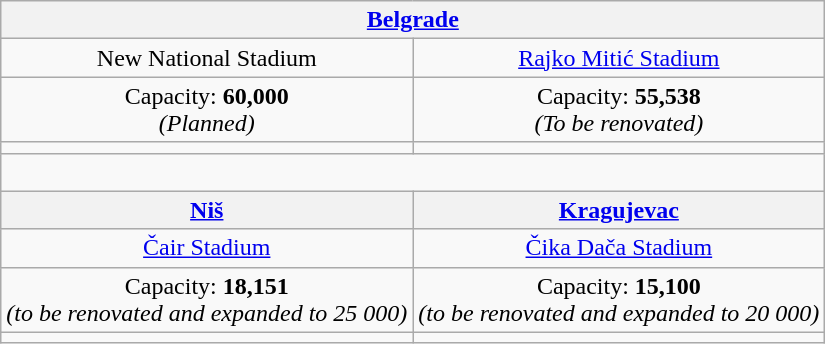<table class="wikitable" style="text-align:center">
<tr>
<th colspan="2"><a href='#'>Belgrade</a></th>
</tr>
<tr>
<td>New National Stadium</td>
<td><a href='#'>Rajko Mitić Stadium</a></td>
</tr>
<tr>
<td>Capacity: <strong>60,000</strong><br><em>(Planned)</em></td>
<td>Capacity: <strong>55,538</strong><br><em> (To be renovated)</em></td>
</tr>
<tr>
<td></td>
<td></td>
</tr>
<tr>
<td colspan="2"><br></td>
</tr>
<tr>
<th><a href='#'>Niš</a></th>
<th><a href='#'>Kragujevac</a></th>
</tr>
<tr>
<td><a href='#'>Čair Stadium</a></td>
<td><a href='#'>Čika Dača Stadium</a></td>
</tr>
<tr>
<td>Capacity: <strong>18,151</strong><br><em>(to be renovated and expanded to 25 000)</em></td>
<td>Capacity: <strong>15,100</strong><br><em>(to be renovated and expanded to 20 000)</em></td>
</tr>
<tr>
<td></td>
<td></td>
</tr>
</table>
